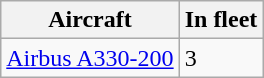<table class="wikitable">
<tr>
<th>Aircraft</th>
<th>In fleet</th>
</tr>
<tr>
<td><a href='#'>Airbus A330-200</a></td>
<td>3</td>
</tr>
</table>
